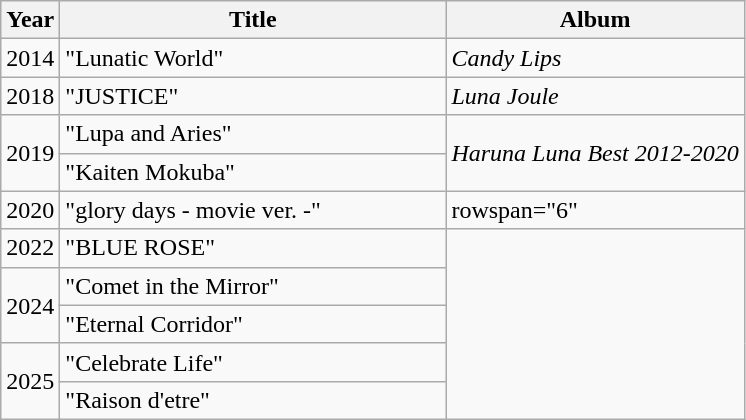<table class="wikitable plainrowheaders">
<tr>
<th>Year</th>
<th width="250">Title</th>
<th>Album</th>
</tr>
<tr>
<td rowspan="1">2014</td>
<td>"Lunatic World"</td>
<td rowspan="1"><em>Candy Lips</em></td>
</tr>
<tr>
<td rowspan="1">2018</td>
<td>"JUSTICE"</td>
<td rowspan="1"><em>Luna Joule</em></td>
</tr>
<tr>
<td rowspan="2">2019</td>
<td>"Lupa and Aries"</td>
<td rowspan="2"><em>Haruna Luna Best 2012-2020</em></td>
</tr>
<tr>
<td>"Kaiten Mokuba"</td>
</tr>
<tr>
<td rowspan="1">2020</td>
<td>"glory days - movie ver. -"</td>
<td>rowspan="6" </td>
</tr>
<tr>
<td rowspan="1">2022</td>
<td>"BLUE ROSE"</td>
</tr>
<tr>
<td rowspan="2">2024</td>
<td>"Comet in the Mirror"</td>
</tr>
<tr>
<td>"Eternal Corridor"</td>
</tr>
<tr>
<td rowspan="2">2025</td>
<td>"Celebrate Life"</td>
</tr>
<tr>
<td>"Raison d'etre"</td>
</tr>
</table>
